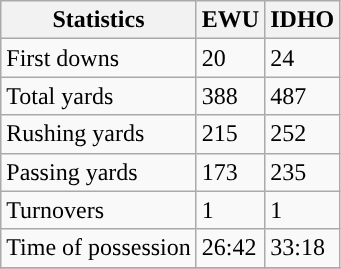<table class="wikitable" style="float: left;">
<tr>
<th>Statistics</th>
<th>EWU</th>
<th>IDHO</th>
</tr>
<tr>
<td>First downs</td>
<td>20</td>
<td>24</td>
</tr>
<tr>
<td>Total yards</td>
<td>388</td>
<td>487</td>
</tr>
<tr>
<td>Rushing yards</td>
<td>215</td>
<td>252</td>
</tr>
<tr>
<td>Passing yards</td>
<td>173</td>
<td>235</td>
</tr>
<tr>
<td>Turnovers</td>
<td>1</td>
<td>1</td>
</tr>
<tr>
<td>Time of possession</td>
<td>26:42</td>
<td>33:18</td>
</tr>
<tr>
</tr>
</table>
